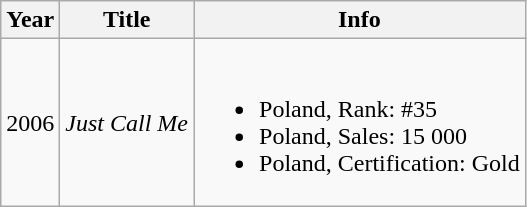<table class="wikitable">
<tr>
<th>Year</th>
<th>Title</th>
<th>Info</th>
</tr>
<tr>
<td>2006</td>
<td><em>Just Call Me</em></td>
<td><br><ul><li>Poland, Rank: #35</li><li>Poland, Sales: 15 000</li><li>Poland, Certification: Gold</li></ul></td>
</tr>
</table>
